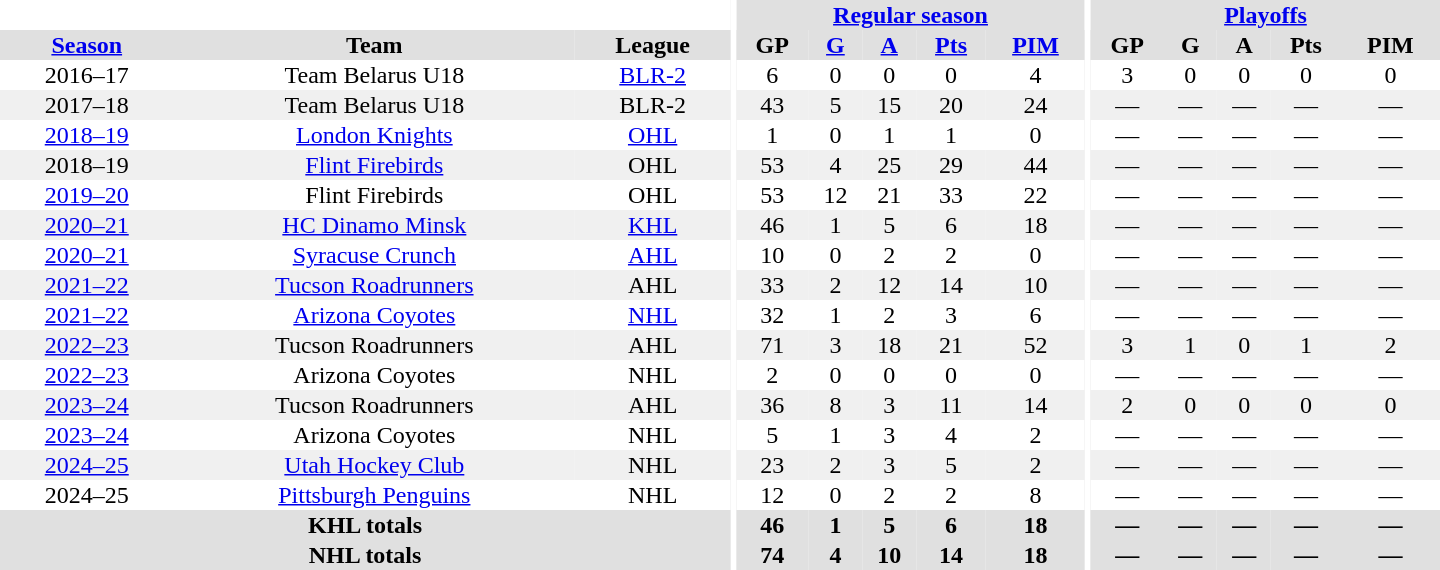<table border="0" cellpadding="1" cellspacing="0" style="text-align:center; width:60em">
<tr bgcolor="#e0e0e0">
<th colspan="3" bgcolor="#ffffff"></th>
<th rowspan="100" bgcolor="#ffffff"></th>
<th colspan="5"><a href='#'>Regular season</a></th>
<th rowspan="100" bgcolor="#ffffff"></th>
<th colspan="5"><a href='#'>Playoffs</a></th>
</tr>
<tr bgcolor="#e0e0e0">
<th><a href='#'>Season</a></th>
<th>Team</th>
<th>League</th>
<th>GP</th>
<th><a href='#'>G</a></th>
<th><a href='#'>A</a></th>
<th><a href='#'>Pts</a></th>
<th><a href='#'>PIM</a></th>
<th>GP</th>
<th>G</th>
<th>A</th>
<th>Pts</th>
<th>PIM</th>
</tr>
<tr>
<td>2016–17</td>
<td>Team Belarus U18</td>
<td><a href='#'>BLR-2</a></td>
<td>6</td>
<td>0</td>
<td>0</td>
<td>0</td>
<td>4</td>
<td>3</td>
<td>0</td>
<td>0</td>
<td>0</td>
<td>0</td>
</tr>
<tr bgcolor="#f0f0f0">
<td>2017–18</td>
<td>Team Belarus U18</td>
<td>BLR-2</td>
<td>43</td>
<td>5</td>
<td>15</td>
<td>20</td>
<td>24</td>
<td>—</td>
<td>—</td>
<td>—</td>
<td>—</td>
<td>—</td>
</tr>
<tr>
<td><a href='#'>2018–19</a></td>
<td><a href='#'>London Knights</a></td>
<td><a href='#'>OHL</a></td>
<td>1</td>
<td>0</td>
<td>1</td>
<td>1</td>
<td>0</td>
<td>—</td>
<td>—</td>
<td>—</td>
<td>—</td>
<td>—</td>
</tr>
<tr bgcolor="#f0f0f0">
<td>2018–19</td>
<td><a href='#'>Flint Firebirds</a></td>
<td>OHL</td>
<td>53</td>
<td>4</td>
<td>25</td>
<td>29</td>
<td>44</td>
<td>—</td>
<td>—</td>
<td>—</td>
<td>—</td>
<td>—</td>
</tr>
<tr>
<td><a href='#'>2019–20</a></td>
<td>Flint Firebirds</td>
<td>OHL</td>
<td>53</td>
<td>12</td>
<td>21</td>
<td>33</td>
<td>22</td>
<td>—</td>
<td>—</td>
<td>—</td>
<td>—</td>
<td>—</td>
</tr>
<tr bgcolor="#f0f0f0">
<td><a href='#'>2020–21</a></td>
<td><a href='#'>HC Dinamo Minsk</a></td>
<td><a href='#'>KHL</a></td>
<td>46</td>
<td>1</td>
<td>5</td>
<td>6</td>
<td>18</td>
<td>—</td>
<td>—</td>
<td>—</td>
<td>—</td>
<td>—</td>
</tr>
<tr>
<td><a href='#'>2020–21</a></td>
<td><a href='#'>Syracuse Crunch</a></td>
<td><a href='#'>AHL</a></td>
<td>10</td>
<td>0</td>
<td>2</td>
<td>2</td>
<td>0</td>
<td>—</td>
<td>—</td>
<td>—</td>
<td>—</td>
<td>—</td>
</tr>
<tr bgcolor="#f0f0f0">
<td><a href='#'>2021–22</a></td>
<td><a href='#'>Tucson Roadrunners</a></td>
<td>AHL</td>
<td>33</td>
<td>2</td>
<td>12</td>
<td>14</td>
<td>10</td>
<td>—</td>
<td>—</td>
<td>—</td>
<td>—</td>
<td>—</td>
</tr>
<tr>
<td><a href='#'>2021–22</a></td>
<td><a href='#'>Arizona Coyotes</a></td>
<td><a href='#'>NHL</a></td>
<td>32</td>
<td>1</td>
<td>2</td>
<td>3</td>
<td>6</td>
<td>—</td>
<td>—</td>
<td>—</td>
<td>—</td>
<td>—</td>
</tr>
<tr bgcolor="#f0f0f0">
<td><a href='#'>2022–23</a></td>
<td>Tucson Roadrunners</td>
<td>AHL</td>
<td>71</td>
<td>3</td>
<td>18</td>
<td>21</td>
<td>52</td>
<td>3</td>
<td>1</td>
<td>0</td>
<td>1</td>
<td>2</td>
</tr>
<tr>
<td><a href='#'>2022–23</a></td>
<td>Arizona Coyotes</td>
<td>NHL</td>
<td>2</td>
<td>0</td>
<td>0</td>
<td>0</td>
<td>0</td>
<td>—</td>
<td>—</td>
<td>—</td>
<td>—</td>
<td>—</td>
</tr>
<tr bgcolor="#f0f0f0">
<td><a href='#'>2023–24</a></td>
<td>Tucson Roadrunners</td>
<td>AHL</td>
<td>36</td>
<td>8</td>
<td>3</td>
<td>11</td>
<td>14</td>
<td>2</td>
<td>0</td>
<td>0</td>
<td>0</td>
<td>0</td>
</tr>
<tr>
<td><a href='#'>2023–24</a></td>
<td>Arizona Coyotes</td>
<td>NHL</td>
<td>5</td>
<td>1</td>
<td>3</td>
<td>4</td>
<td>2</td>
<td>—</td>
<td>—</td>
<td>—</td>
<td>—</td>
<td>—</td>
</tr>
<tr bgcolor="#f0f0f0">
<td><a href='#'>2024–25</a></td>
<td><a href='#'>Utah Hockey Club</a></td>
<td>NHL</td>
<td>23</td>
<td>2</td>
<td>3</td>
<td>5</td>
<td>2</td>
<td>—</td>
<td>—</td>
<td>—</td>
<td>—</td>
<td>—</td>
</tr>
<tr>
<td>2024–25</td>
<td><a href='#'>Pittsburgh Penguins</a></td>
<td>NHL</td>
<td>12</td>
<td>0</td>
<td>2</td>
<td>2</td>
<td>8</td>
<td>—</td>
<td>—</td>
<td>—</td>
<td>—</td>
<td>—</td>
</tr>
<tr bgcolor="#e0e0e0">
<th colspan="3">KHL totals</th>
<th>46</th>
<th>1</th>
<th>5</th>
<th>6</th>
<th>18</th>
<th>—</th>
<th>—</th>
<th>—</th>
<th>—</th>
<th>—</th>
</tr>
<tr bgcolor="#e0e0e0">
<th colspan="3">NHL totals</th>
<th>74</th>
<th>4</th>
<th>10</th>
<th>14</th>
<th>18</th>
<th>—</th>
<th>—</th>
<th>—</th>
<th>—</th>
<th>—</th>
</tr>
</table>
